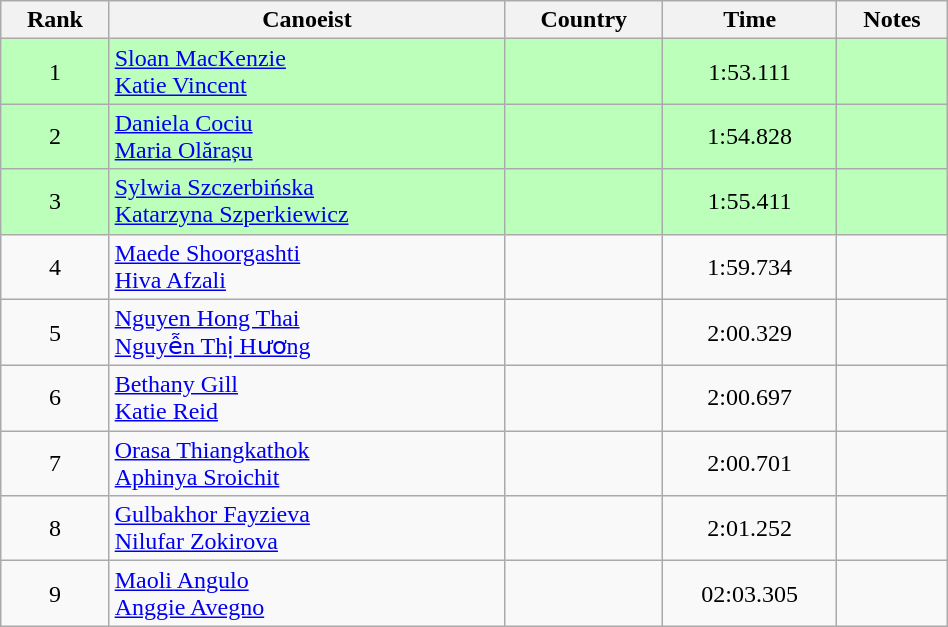<table class="wikitable" style="text-align:center;width: 50%">
<tr>
<th>Rank</th>
<th>Canoeist</th>
<th>Country</th>
<th>Time</th>
<th>Notes</th>
</tr>
<tr bgcolor=bbffbb>
<td>1</td>
<td align="left"><a href='#'>Sloan MacKenzie</a><br><a href='#'>Katie Vincent</a></td>
<td align="left"></td>
<td>1:53.111</td>
<td></td>
</tr>
<tr bgcolor=bbffbb>
<td>2</td>
<td align="left"><a href='#'>Daniela Cociu</a><br><a href='#'>Maria Olărașu</a></td>
<td align="left"></td>
<td>1:54.828</td>
<td></td>
</tr>
<tr bgcolor=bbffbb>
<td>3</td>
<td align="left"><a href='#'>Sylwia Szczerbińska</a><br><a href='#'>Katarzyna Szperkiewicz</a></td>
<td align="left"></td>
<td>1:55.411</td>
<td></td>
</tr>
<tr>
<td>4</td>
<td align="left"><a href='#'>Maede Shoorgashti</a><br><a href='#'>Hiva Afzali</a></td>
<td align="left"></td>
<td>1:59.734</td>
<td></td>
</tr>
<tr>
<td>5</td>
<td align="left"><a href='#'>Nguyen Hong Thai</a><br><a href='#'>Nguyễn Thị Hương</a></td>
<td align="left"></td>
<td>2:00.329</td>
<td></td>
</tr>
<tr>
<td>6</td>
<td align="left"><a href='#'>Bethany Gill</a><br><a href='#'>Katie Reid</a></td>
<td align="left"></td>
<td>2:00.697</td>
<td></td>
</tr>
<tr>
<td>7</td>
<td align="left"><a href='#'>Orasa Thiangkathok</a><br><a href='#'>Aphinya Sroichit</a></td>
<td align="left"></td>
<td>2:00.701</td>
<td></td>
</tr>
<tr>
<td>8</td>
<td align="left"><a href='#'>Gulbakhor Fayzieva</a><br><a href='#'>Nilufar Zokirova</a></td>
<td align="left"></td>
<td>2:01.252</td>
<td></td>
</tr>
<tr>
<td>9</td>
<td align="left"><a href='#'>Maoli Angulo</a><br><a href='#'>Anggie Avegno</a></td>
<td align="left"></td>
<td>02:03.305</td>
<td></td>
</tr>
</table>
